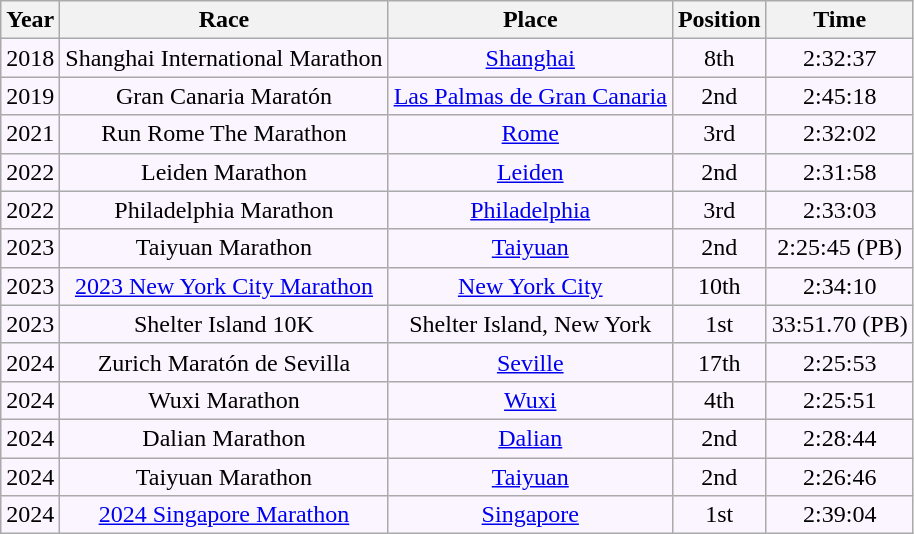<table class="wikitable" style="text-align:center; background:#faf5ff;">
<tr>
<th>Year</th>
<th>Race</th>
<th>Place</th>
<th>Position</th>
<th>Time</th>
</tr>
<tr>
<td>2018</td>
<td>Shanghai International Marathon</td>
<td><a href='#'>Shanghai</a></td>
<td>8th</td>
<td>2:32:37</td>
</tr>
<tr>
<td>2019</td>
<td>Gran Canaria Maratón</td>
<td><a href='#'>Las Palmas de Gran Canaria</a></td>
<td>2nd</td>
<td>2:45:18</td>
</tr>
<tr>
<td>2021</td>
<td>Run Rome The Marathon</td>
<td><a href='#'>Rome</a></td>
<td>3rd</td>
<td>2:32:02</td>
</tr>
<tr>
<td>2022</td>
<td>Leiden Marathon</td>
<td><a href='#'>Leiden</a></td>
<td>2nd</td>
<td>2:31:58</td>
</tr>
<tr>
<td>2022</td>
<td>Philadelphia Marathon</td>
<td><a href='#'>Philadelphia</a></td>
<td>3rd</td>
<td>2:33:03</td>
</tr>
<tr>
<td>2023</td>
<td>Taiyuan Marathon</td>
<td><a href='#'>Taiyuan</a></td>
<td>2nd</td>
<td>2:25:45 (PB)</td>
</tr>
<tr>
<td>2023</td>
<td><a href='#'>2023 New York City Marathon</a></td>
<td><a href='#'>New York City</a></td>
<td>10th</td>
<td>2:34:10</td>
</tr>
<tr>
<td>2023</td>
<td>Shelter Island 10K</td>
<td>Shelter Island, New York</td>
<td>1st</td>
<td>33:51.70 (PB)</td>
</tr>
<tr>
<td>2024</td>
<td>Zurich Maratón de Sevilla</td>
<td><a href='#'>Seville</a></td>
<td>17th</td>
<td>2:25:53</td>
</tr>
<tr>
<td>2024</td>
<td>Wuxi Marathon</td>
<td><a href='#'>Wuxi</a></td>
<td>4th</td>
<td>2:25:51</td>
</tr>
<tr>
<td>2024</td>
<td>Dalian Marathon</td>
<td><a href='#'>Dalian</a></td>
<td>2nd</td>
<td>2:28:44</td>
</tr>
<tr>
<td>2024</td>
<td>Taiyuan Marathon</td>
<td><a href='#'>Taiyuan</a></td>
<td>2nd</td>
<td>2:26:46</td>
</tr>
<tr>
<td>2024</td>
<td><a href='#'>2024 Singapore Marathon</a></td>
<td><a href='#'>Singapore</a></td>
<td>1st</td>
<td>2:39:04</td>
</tr>
</table>
